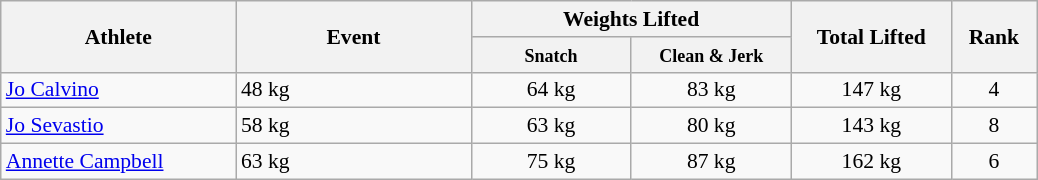<table class=wikitable style="font-size:90%">
<tr>
<th rowspan="2" width=150>Athlete</th>
<th rowspan="2" width=150>Event</th>
<th colspan="2" width=200>Weights Lifted</th>
<th rowspan="2" width=100>Total Lifted</th>
<th rowspan="2" width=50>Rank</th>
</tr>
<tr>
<th width=100><small>Snatch</small></th>
<th width=100><small>Clean & Jerk</small></th>
</tr>
<tr>
<td><a href='#'>Jo Calvino</a></td>
<td>48 kg</td>
<td align="center">64 kg</td>
<td align="center">83 kg</td>
<td align="center">147 kg</td>
<td align="center">4</td>
</tr>
<tr>
<td><a href='#'>Jo Sevastio</a></td>
<td>58 kg</td>
<td align="center">63 kg</td>
<td align="center">80 kg</td>
<td align="center">143 kg</td>
<td align="center">8</td>
</tr>
<tr>
<td><a href='#'>Annette Campbell</a></td>
<td>63 kg</td>
<td align="center">75 kg</td>
<td align="center">87 kg</td>
<td align="center">162 kg</td>
<td align="center">6</td>
</tr>
</table>
